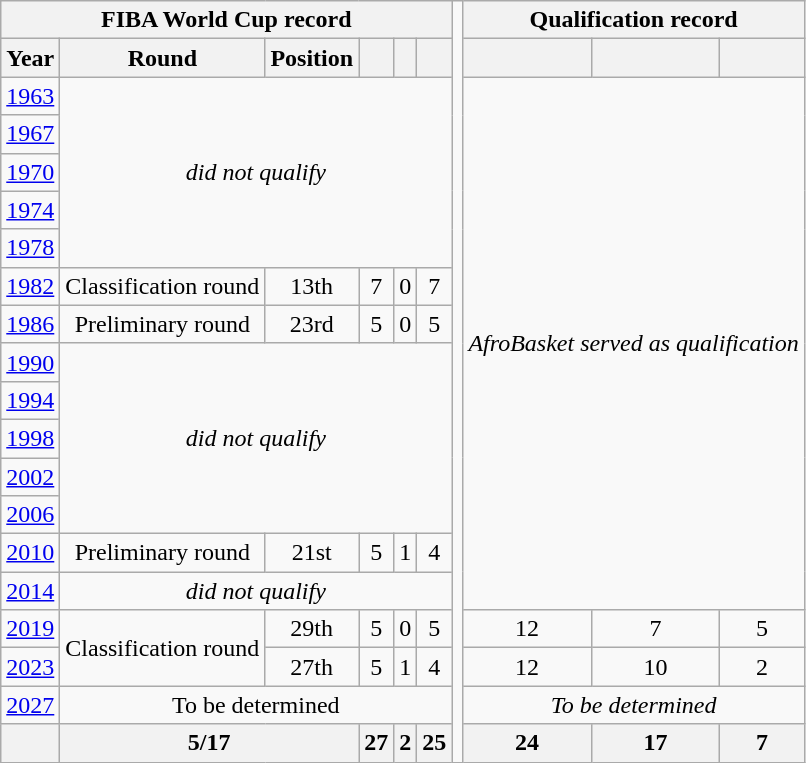<table class="wikitable" style="text-align:center;">
<tr>
<th colspan="6">FIBA World Cup record</th>
<td rowspan="20"></td>
<th colspan="3">Qualification record</th>
</tr>
<tr>
<th>Year</th>
<th>Round</th>
<th>Position</th>
<th></th>
<th></th>
<th></th>
<th></th>
<th></th>
<th></th>
</tr>
<tr>
<td> <a href='#'>1963</a></td>
<td colspan="5" rowspan="5"><em>did not qualify</em></td>
<td colspan="3" rowspan="14"><em>AfroBasket served as qualification</em></td>
</tr>
<tr>
<td> <a href='#'>1967</a></td>
</tr>
<tr>
<td> <a href='#'>1970</a></td>
</tr>
<tr>
<td> <a href='#'>1974</a></td>
</tr>
<tr>
<td> <a href='#'>1978</a></td>
</tr>
<tr>
<td> <a href='#'>1982</a></td>
<td>Classification round</td>
<td>13th</td>
<td>7</td>
<td>0</td>
<td>7</td>
</tr>
<tr>
<td> <a href='#'>1986</a></td>
<td>Preliminary round</td>
<td>23rd</td>
<td>5</td>
<td>0</td>
<td>5</td>
</tr>
<tr>
<td> <a href='#'>1990</a></td>
<td colspan="5" rowspan="5"><em>did not qualify</em></td>
</tr>
<tr>
<td> <a href='#'>1994</a></td>
</tr>
<tr>
<td> <a href='#'>1998</a></td>
</tr>
<tr>
<td> <a href='#'>2002</a></td>
</tr>
<tr>
<td> <a href='#'>2006</a></td>
</tr>
<tr>
<td> <a href='#'>2010</a></td>
<td>Preliminary round</td>
<td>21st</td>
<td>5</td>
<td>1</td>
<td>4</td>
</tr>
<tr>
<td> <a href='#'>2014</a></td>
<td colspan="5"><em>did not qualify</em></td>
</tr>
<tr>
<td> <a href='#'>2019</a></td>
<td rowspan=2>Classification round</td>
<td>29th</td>
<td>5</td>
<td>0</td>
<td>5</td>
<td>12</td>
<td>7</td>
<td>5</td>
</tr>
<tr>
<td> <a href='#'>2023</a></td>
<td>27th</td>
<td>5</td>
<td>1</td>
<td>4</td>
<td>12</td>
<td>10</td>
<td>2</td>
</tr>
<tr>
<td> <a href='#'>2027</a></td>
<td colspan="5">To be determined</td>
<td colspan="3"><em>To be determined</em></td>
</tr>
<tr>
<th></th>
<th colspan="2">5/17</th>
<th>27</th>
<th>2</th>
<th>25</th>
<th>24</th>
<th>17</th>
<th>7</th>
</tr>
</table>
